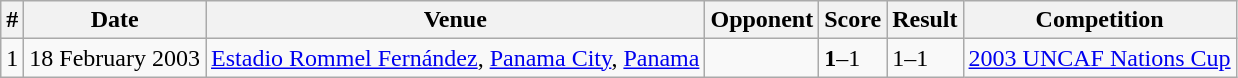<table class="wikitable">
<tr>
<th>#</th>
<th>Date</th>
<th>Venue</th>
<th>Opponent</th>
<th>Score</th>
<th>Result</th>
<th>Competition</th>
</tr>
<tr>
<td>1</td>
<td>18 February 2003</td>
<td><a href='#'>Estadio Rommel Fernández</a>, <a href='#'>Panama City</a>, <a href='#'>Panama</a></td>
<td></td>
<td><strong>1</strong>–1</td>
<td>1–1</td>
<td><a href='#'>2003 UNCAF Nations Cup</a></td>
</tr>
</table>
